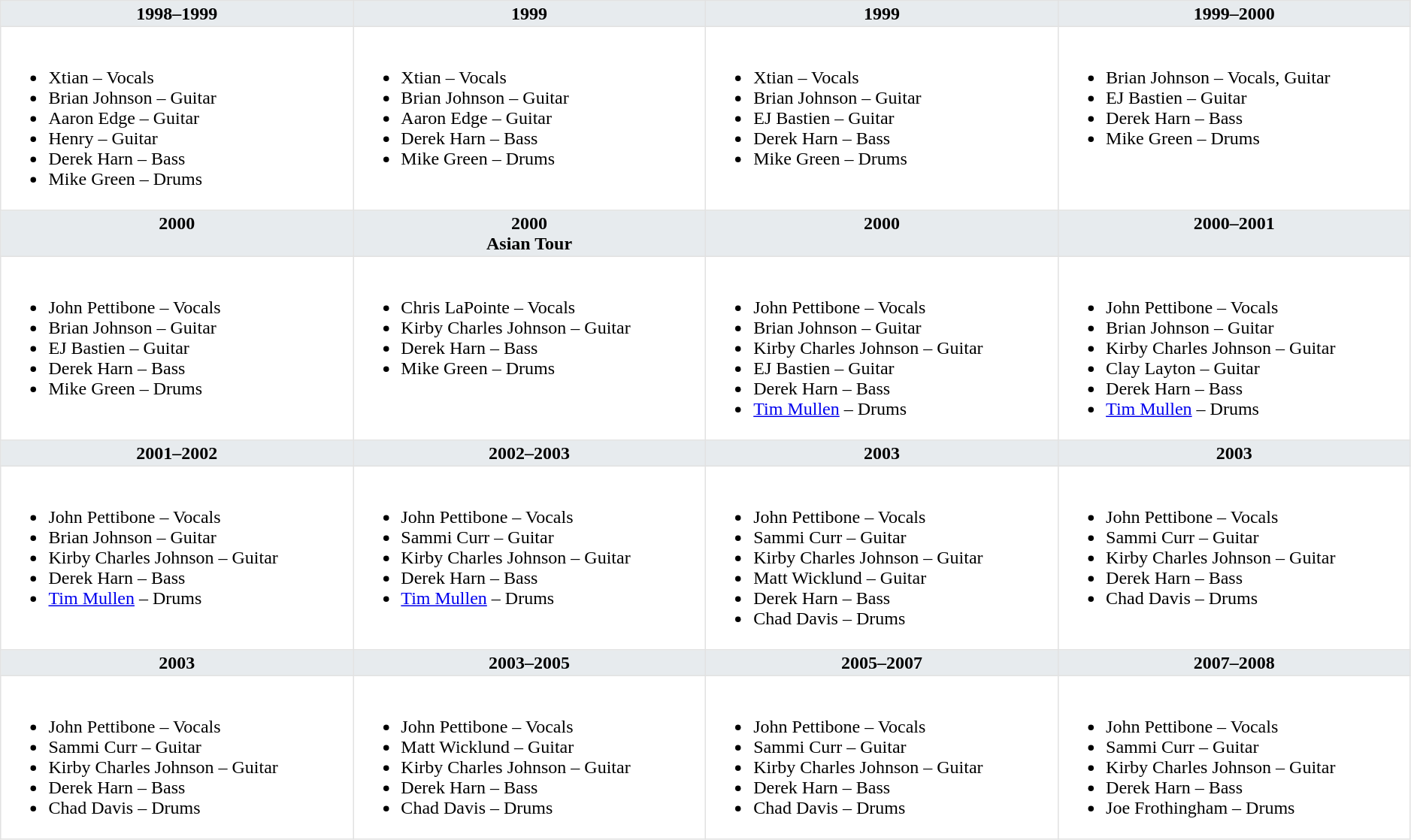<table class="toccolours" border=1 cellpadding=2 cellspacing=0 style="float: width: 375px; margin: 0 0 1em 1em; border-collapse: collapse; border: 1px solid #E2E2E2;" width=99%>
<tr>
<th bgcolor="#E7EBEE" valign=top width=25%>1998–1999</th>
<th bgcolor="#E7EBEE" valign=top width=25%>1999</th>
<th bgcolor="#E7EBEE" valign=top width=25%>1999</th>
<th bgcolor="#E7EBEE" valign=top width=25%>1999–2000</th>
</tr>
<tr>
<td valign=top><br><ul><li>Xtian – Vocals</li><li>Brian Johnson – Guitar</li><li>Aaron Edge – Guitar</li><li>Henry – Guitar</li><li>Derek Harn – Bass</li><li>Mike Green – Drums</li></ul></td>
<td valign=top><br><ul><li>Xtian – Vocals</li><li>Brian Johnson – Guitar</li><li>Aaron Edge – Guitar</li><li>Derek Harn – Bass</li><li>Mike Green – Drums</li></ul></td>
<td valign=top><br><ul><li>Xtian – Vocals</li><li>Brian Johnson – Guitar</li><li>EJ Bastien – Guitar</li><li>Derek Harn – Bass</li><li>Mike Green – Drums</li></ul></td>
<td valign=top><br><ul><li>Brian Johnson – Vocals, Guitar</li><li>EJ Bastien – Guitar</li><li>Derek Harn – Bass</li><li>Mike Green – Drums</li></ul></td>
</tr>
<tr>
<th bgcolor="#E7EBEE" valign=top width=25%>2000</th>
<th bgcolor="#E7EBEE" valign=top width=25%>2000<br>Asian Tour</th>
<th bgcolor="#E7EBEE" valign=top width=25%>2000</th>
<th bgcolor="#E7EBEE" valign=top width=25%>2000–2001</th>
</tr>
<tr>
<td valign=top><br><ul><li>John Pettibone – Vocals</li><li>Brian Johnson – Guitar</li><li>EJ Bastien – Guitar</li><li>Derek Harn – Bass</li><li>Mike Green – Drums</li></ul></td>
<td valign=top><br><ul><li>Chris LaPointe – Vocals</li><li>Kirby Charles Johnson – Guitar</li><li>Derek Harn – Bass</li><li>Mike Green – Drums</li></ul></td>
<td valign=top><br><ul><li>John Pettibone – Vocals</li><li>Brian Johnson – Guitar</li><li>Kirby Charles Johnson – Guitar</li><li>EJ Bastien – Guitar</li><li>Derek Harn – Bass</li><li><a href='#'>Tim Mullen</a> – Drums</li></ul></td>
<td valign=top><br><ul><li>John Pettibone – Vocals</li><li>Brian Johnson – Guitar</li><li>Kirby Charles Johnson – Guitar</li><li>Clay Layton – Guitar</li><li>Derek Harn – Bass</li><li><a href='#'>Tim Mullen</a> – Drums</li></ul></td>
</tr>
<tr>
<th bgcolor="#E7EBEE" valign=top width=25%>2001–2002</th>
<th bgcolor="#E7EBEE" valign=top width=25%>2002–2003</th>
<th bgcolor="#E7EBEE" valign=top width=25%>2003</th>
<th bgcolor="#E7EBEE" valign=top width=25%>2003</th>
</tr>
<tr>
<td valign=top><br><ul><li>John Pettibone – Vocals</li><li>Brian Johnson – Guitar</li><li>Kirby Charles Johnson – Guitar</li><li>Derek Harn – Bass</li><li><a href='#'>Tim Mullen</a> – Drums</li></ul></td>
<td valign=top><br><ul><li>John Pettibone – Vocals</li><li>Sammi Curr – Guitar</li><li>Kirby Charles Johnson – Guitar</li><li>Derek Harn – Bass</li><li><a href='#'>Tim Mullen</a> – Drums</li></ul></td>
<td valign=top><br><ul><li>John Pettibone – Vocals</li><li>Sammi Curr – Guitar</li><li>Kirby Charles Johnson – Guitar</li><li>Matt Wicklund – Guitar</li><li>Derek Harn – Bass</li><li>Chad Davis – Drums</li></ul></td>
<td valign=top><br><ul><li>John Pettibone – Vocals</li><li>Sammi Curr – Guitar</li><li>Kirby Charles Johnson – Guitar</li><li>Derek Harn – Bass</li><li>Chad Davis – Drums</li></ul></td>
</tr>
<tr>
<th bgcolor="#E7EBEE" valign=top width=25%>2003</th>
<th bgcolor="#E7EBEE" valign=top width=25%>2003–2005</th>
<th bgcolor="#E7EBEE" valign=top width=25%>2005–2007</th>
<th bgcolor="#E7EBEE" valign=top width=25%>2007–2008</th>
</tr>
<tr>
<td valign=top><br><ul><li>John Pettibone – Vocals</li><li>Sammi Curr – Guitar</li><li>Kirby Charles Johnson – Guitar</li><li>Derek Harn – Bass</li><li>Chad Davis – Drums</li></ul></td>
<td valign=top><br><ul><li>John Pettibone – Vocals</li><li>Matt Wicklund – Guitar</li><li>Kirby Charles Johnson – Guitar</li><li>Derek Harn – Bass</li><li>Chad Davis – Drums</li></ul></td>
<td valign=top><br><ul><li>John Pettibone – Vocals</li><li>Sammi Curr – Guitar</li><li>Kirby Charles Johnson – Guitar</li><li>Derek Harn – Bass</li><li>Chad Davis – Drums</li></ul></td>
<td valign=top><br><ul><li>John Pettibone – Vocals</li><li>Sammi Curr – Guitar</li><li>Kirby Charles Johnson – Guitar</li><li>Derek Harn – Bass</li><li>Joe Frothingham – Drums</li></ul></td>
</tr>
</table>
